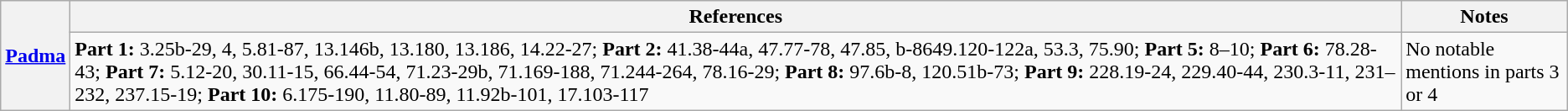<table class="wikitable">
<tr>
<th rowspan="2"><a href='#'>Padma</a></th>
<th>References</th>
<th>Notes</th>
</tr>
<tr>
<td><strong>Part 1:</strong> 3.25b-29, 4, 5.81-87, 13.146b, 13.180, 13.186, 14.22-27; <strong>Part 2:</strong> 41.38-44a, 47.77-78, 47.85, b-8649.120-122a, 53.3, 75.90; <strong>Part 5:</strong> 8–10; <strong>Part 6:</strong> 78.28-43; <strong>Part 7:</strong> 5.12-20, 30.11-15, 66.44-54, 71.23-29b, 71.169-188, 71.244-264, 78.16-29; <strong>Part 8:</strong> 97.6b-8, 120.51b-73; <strong>Part 9:</strong> 228.19-24, 229.40-44, 230.3-11, 231–232, 237.15-19; <strong>Part 10:</strong> 6.175-190, 11.80-89, 11.92b-101, 17.103-117</td>
<td>No notable mentions in parts 3 or 4</td>
</tr>
</table>
